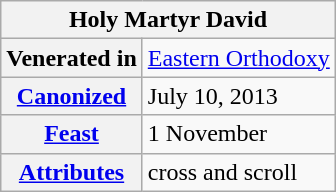<table class="wikitable">
<tr>
<th colspan="2">Holy Martyr David</th>
</tr>
<tr>
<th>Venerated in</th>
<td><a href='#'>Eastern Orthodoxy</a></td>
</tr>
<tr>
<th><a href='#'>Canonized</a></th>
<td>July 10, 2013</td>
</tr>
<tr>
<th><a href='#'>Feast</a></th>
<td>1 November</td>
</tr>
<tr>
<th><a href='#'>Attributes</a></th>
<td>cross and scroll</td>
</tr>
</table>
